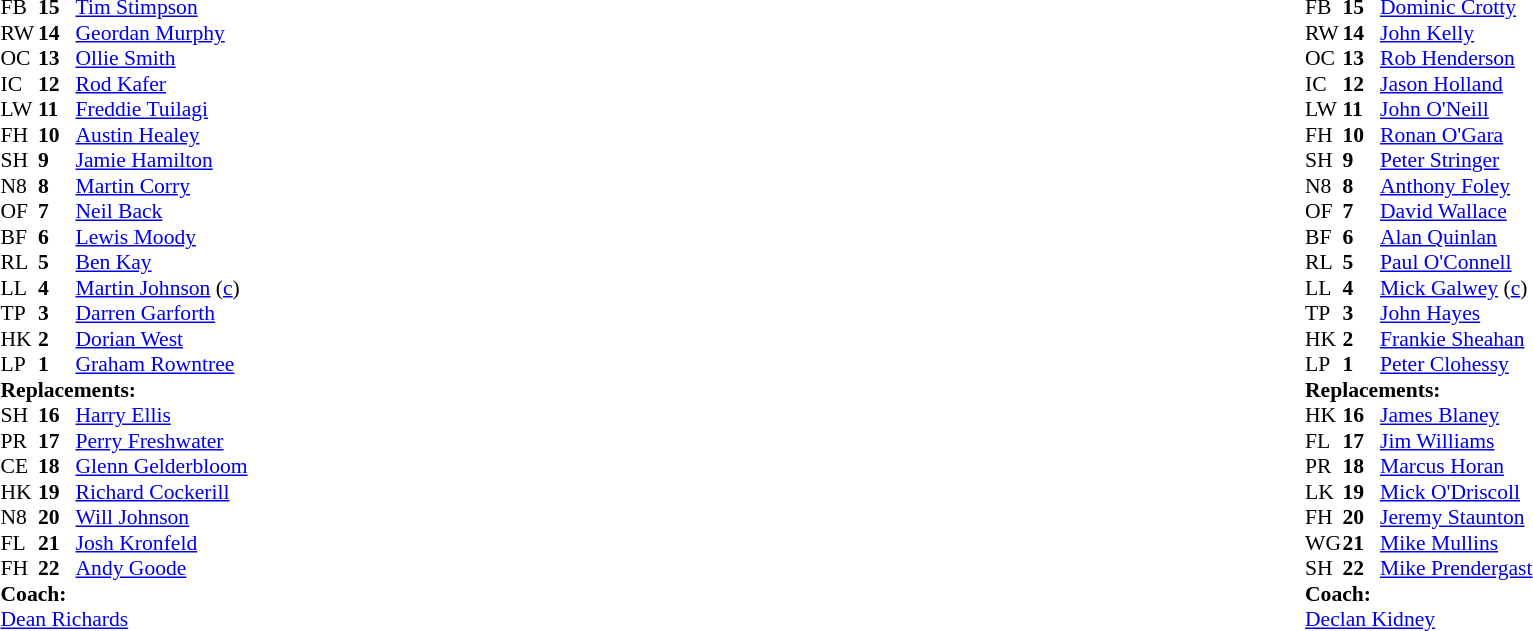<table width="100%">
<tr>
<td valign="top" width="50%"><br><table style="font-size: 90%" cellspacing="0" cellpadding="0">
<tr>
<th width="25"></th>
<th width="25"></th>
</tr>
<tr>
<td>FB</td>
<td><strong>15</strong></td>
<td> <a href='#'>Tim Stimpson</a></td>
</tr>
<tr>
<td>RW</td>
<td><strong>14</strong></td>
<td> <a href='#'>Geordan Murphy</a></td>
</tr>
<tr>
<td>OC</td>
<td><strong>13</strong></td>
<td> <a href='#'>Ollie Smith</a></td>
<td></td>
<td></td>
</tr>
<tr>
<td>IC</td>
<td><strong>12</strong></td>
<td> <a href='#'>Rod Kafer</a></td>
</tr>
<tr>
<td>LW</td>
<td><strong>11</strong></td>
<td> <a href='#'>Freddie Tuilagi</a></td>
</tr>
<tr>
<td>FH</td>
<td><strong>10</strong></td>
<td> <a href='#'>Austin Healey</a></td>
</tr>
<tr>
<td>SH</td>
<td><strong>9</strong></td>
<td> <a href='#'>Jamie Hamilton</a></td>
<td></td>
<td></td>
</tr>
<tr>
<td>N8</td>
<td><strong>8</strong></td>
<td> <a href='#'>Martin Corry</a></td>
</tr>
<tr>
<td>OF</td>
<td><strong>7</strong></td>
<td> <a href='#'>Neil Back</a></td>
</tr>
<tr>
<td>BF</td>
<td><strong>6</strong></td>
<td> <a href='#'>Lewis Moody</a></td>
</tr>
<tr>
<td>RL</td>
<td><strong>5</strong></td>
<td> <a href='#'>Ben Kay</a></td>
</tr>
<tr>
<td>LL</td>
<td><strong>4</strong></td>
<td> <a href='#'>Martin Johnson</a> (<a href='#'>c</a>)</td>
</tr>
<tr>
<td>TP</td>
<td><strong>3</strong></td>
<td> <a href='#'>Darren Garforth</a></td>
</tr>
<tr>
<td>HK</td>
<td><strong>2</strong></td>
<td> <a href='#'>Dorian West</a></td>
</tr>
<tr>
<td>LP</td>
<td><strong>1</strong></td>
<td> <a href='#'>Graham Rowntree</a></td>
<td></td>
<td></td>
</tr>
<tr>
<td colspan=4><strong>Replacements:</strong></td>
</tr>
<tr>
<td>SH</td>
<td><strong>16</strong></td>
<td> <a href='#'>Harry Ellis</a></td>
<td></td>
<td></td>
</tr>
<tr>
<td>PR</td>
<td><strong>17</strong></td>
<td> <a href='#'>Perry Freshwater</a></td>
<td></td>
<td></td>
</tr>
<tr>
<td>CE</td>
<td><strong>18</strong></td>
<td> <a href='#'>Glenn Gelderbloom</a></td>
<td></td>
<td></td>
</tr>
<tr>
<td>HK</td>
<td><strong>19</strong></td>
<td> <a href='#'>Richard Cockerill</a></td>
</tr>
<tr>
<td>N8</td>
<td><strong>20</strong></td>
<td> <a href='#'>Will Johnson</a></td>
</tr>
<tr>
<td>FL</td>
<td><strong>21</strong></td>
<td> <a href='#'>Josh Kronfeld</a></td>
</tr>
<tr>
<td>FH</td>
<td><strong>22</strong></td>
<td> <a href='#'>Andy Goode</a></td>
</tr>
<tr>
<td colspan="3"><strong>Coach:</strong></td>
</tr>
<tr>
<td colspan="4"> <a href='#'>Dean Richards</a></td>
</tr>
</table>
</td>
<td valign="top"></td>
<td valign="top" width="50%"><br><table style="font-size: 90%" cellspacing="0" cellpadding="0" align="center">
<tr>
<th width="25"></th>
<th width="25"></th>
</tr>
<tr>
<td>FB</td>
<td><strong>15</strong></td>
<td> <a href='#'>Dominic Crotty</a></td>
<td></td>
<td></td>
</tr>
<tr>
<td>RW</td>
<td><strong>14</strong></td>
<td> <a href='#'>John Kelly</a></td>
</tr>
<tr>
<td>OC</td>
<td><strong>13</strong></td>
<td> <a href='#'>Rob Henderson</a></td>
<td></td>
<td></td>
</tr>
<tr>
<td>IC</td>
<td><strong>12</strong></td>
<td> <a href='#'>Jason Holland</a></td>
</tr>
<tr>
<td>LW</td>
<td><strong>11</strong></td>
<td> <a href='#'>John O'Neill</a></td>
</tr>
<tr>
<td>FH</td>
<td><strong>10</strong></td>
<td> <a href='#'>Ronan O'Gara</a></td>
</tr>
<tr>
<td>SH</td>
<td><strong>9</strong></td>
<td> <a href='#'>Peter Stringer</a></td>
</tr>
<tr>
<td>N8</td>
<td><strong>8</strong></td>
<td> <a href='#'>Anthony Foley</a></td>
<td></td>
<td></td>
</tr>
<tr>
<td>OF</td>
<td><strong>7</strong></td>
<td> <a href='#'>David Wallace</a></td>
</tr>
<tr>
<td>BF</td>
<td><strong>6</strong></td>
<td> <a href='#'>Alan Quinlan</a></td>
</tr>
<tr>
<td>RL</td>
<td><strong>5</strong></td>
<td> <a href='#'>Paul O'Connell</a></td>
<td></td>
<td></td>
</tr>
<tr>
<td>LL</td>
<td><strong>4</strong></td>
<td> <a href='#'>Mick Galwey</a> (<a href='#'>c</a>)</td>
</tr>
<tr>
<td>TP</td>
<td><strong>3</strong></td>
<td> <a href='#'>John Hayes</a></td>
</tr>
<tr>
<td>HK</td>
<td><strong>2</strong></td>
<td> <a href='#'>Frankie Sheahan</a></td>
<td></td>
<td></td>
<td></td>
</tr>
<tr>
<td>LP</td>
<td><strong>1</strong></td>
<td> <a href='#'>Peter Clohessy</a></td>
<td></td>
<td></td>
</tr>
<tr>
<td colspan=4><strong>Replacements:</strong></td>
</tr>
<tr>
<td>HK</td>
<td><strong>16</strong></td>
<td> <a href='#'>James Blaney</a></td>
<td></td>
<td></td>
<td></td>
</tr>
<tr>
<td>FL</td>
<td><strong>17</strong></td>
<td> <a href='#'>Jim Williams</a></td>
<td></td>
<td></td>
</tr>
<tr>
<td>PR</td>
<td><strong>18</strong></td>
<td> <a href='#'>Marcus Horan</a></td>
<td></td>
<td></td>
</tr>
<tr>
<td>LK</td>
<td><strong>19</strong></td>
<td> <a href='#'>Mick O'Driscoll</a></td>
<td></td>
<td></td>
</tr>
<tr>
<td>FH</td>
<td><strong>20</strong></td>
<td> <a href='#'>Jeremy Staunton</a></td>
<td></td>
<td></td>
</tr>
<tr>
<td>WG</td>
<td><strong>21</strong></td>
<td> <a href='#'>Mike Mullins</a></td>
<td></td>
<td></td>
</tr>
<tr>
<td>SH</td>
<td><strong>22</strong></td>
<td> <a href='#'>Mike Prendergast</a></td>
</tr>
<tr>
<td colspan="3"><strong>Coach:</strong></td>
</tr>
<tr>
<td colspan="4"> <a href='#'>Declan Kidney</a></td>
</tr>
</table>
</td>
</tr>
</table>
